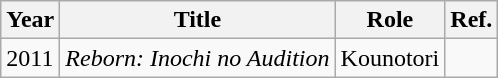<table class="wikitable">
<tr>
<th>Year</th>
<th>Title</th>
<th>Role</th>
<th>Ref.</th>
</tr>
<tr>
<td>2011</td>
<td><em>Reborn: Inochi no Audition</em></td>
<td>Kounotori</td>
<td></td>
</tr>
</table>
